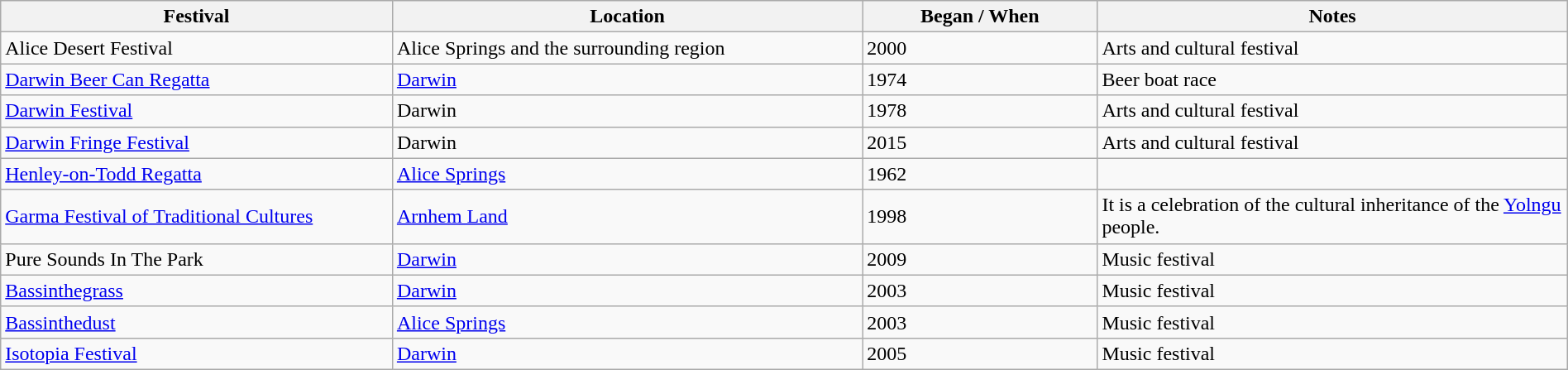<table class="wikitable sortable" style="width:100%;">
<tr>
<th style="width:25%;">Festival</th>
<th style="width:30%;">Location</th>
<th style="width:15%;">Began / When</th>
<th style="width:30%;">Notes</th>
</tr>
<tr style="text-align:left;">
<td>Alice Desert Festival</td>
<td>Alice Springs and the surrounding region</td>
<td>2000</td>
<td>Arts and cultural festival</td>
</tr>
<tr style="text-align:left;">
<td><a href='#'>Darwin Beer Can Regatta</a></td>
<td><a href='#'>Darwin</a></td>
<td>1974</td>
<td>Beer boat race</td>
</tr>
<tr style="text-align:left;">
<td><a href='#'>Darwin Festival</a></td>
<td>Darwin</td>
<td>1978</td>
<td>Arts and cultural festival</td>
</tr>
<tr>
<td><a href='#'>Darwin Fringe Festival</a></td>
<td>Darwin</td>
<td>2015</td>
<td>Arts and cultural festival</td>
</tr>
<tr style="text-align:left;">
<td><a href='#'>Henley-on-Todd Regatta</a></td>
<td><a href='#'>Alice Springs</a></td>
<td>1962</td>
<td></td>
</tr>
<tr style="text-align:left;">
<td><a href='#'>Garma Festival of Traditional Cultures</a></td>
<td><a href='#'>Arnhem Land</a></td>
<td>1998</td>
<td>It is a celebration of the cultural inheritance of the <a href='#'>Yolngu</a> people.</td>
</tr>
<tr style="text-align:left;">
<td>Pure Sounds In The Park</td>
<td><a href='#'>Darwin</a></td>
<td>2009</td>
<td>Music festival</td>
</tr>
<tr style="text-align:left;">
<td><a href='#'>Bassinthegrass</a></td>
<td><a href='#'>Darwin</a></td>
<td>2003</td>
<td>Music festival</td>
</tr>
<tr style="text-align:left;">
<td><a href='#'>Bassinthedust</a></td>
<td><a href='#'>Alice Springs</a></td>
<td>2003</td>
<td>Music festival</td>
</tr>
<tr style="text-align:left;">
<td><a href='#'>Isotopia Festival</a></td>
<td><a href='#'>Darwin</a></td>
<td>2005</td>
<td>Music festival</td>
</tr>
</table>
